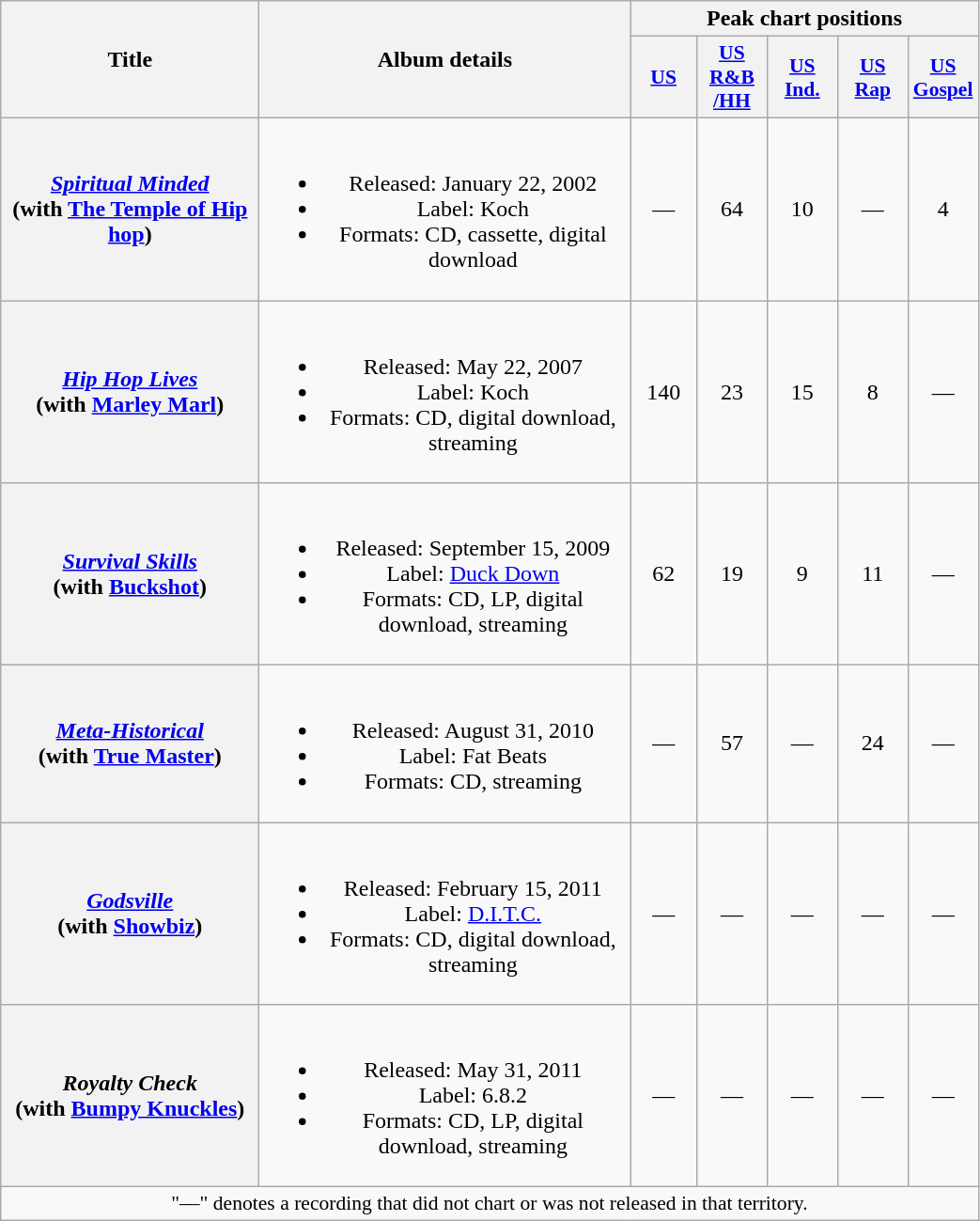<table class="wikitable plainrowheaders" style="text-align:center;">
<tr>
<th scope="col" rowspan="2" style="width:11em;">Title</th>
<th scope="col" rowspan="2" style="width:16em;">Album details</th>
<th scope="col" colspan="5">Peak chart positions</th>
</tr>
<tr>
<th scope="col" style="width:2.8em;font-size:90%;"><a href='#'>US</a><br></th>
<th scope="col" style="width:3em;font-size:90%;"><a href='#'>US<br>R&B<br>/HH</a><br></th>
<th scope="col" style="width:3em;font-size:90%;"><a href='#'>US Ind.</a><br></th>
<th scope="col" style="width:3em;font-size:90%;"><a href='#'>US Rap</a><br></th>
<th scope="col" style="width:3em;font-size:90%;"><a href='#'>US Gospel</a><br></th>
</tr>
<tr>
<th scope="row"><em><a href='#'>Spiritual Minded</a></em><br><span>(with <a href='#'>The Temple of Hip hop</a>)</span></th>
<td><br><ul><li>Released: January 22, 2002</li><li>Label: Koch</li><li>Formats: CD, cassette, digital download</li></ul></td>
<td style="text-align:center;">—</td>
<td style="text-align:center;">64</td>
<td style="text-align:center;">10</td>
<td style="text-align:center;">—</td>
<td style="text-align:center;">4</td>
</tr>
<tr>
<th scope="row"><em><a href='#'>Hip Hop Lives</a></em><br><span>(with <a href='#'>Marley Marl</a>)</span></th>
<td><br><ul><li>Released: May 22, 2007</li><li>Label: Koch</li><li>Formats: CD, digital download, streaming</li></ul></td>
<td style="text-align:center;">140</td>
<td style="text-align:center;">23</td>
<td style="text-align:center;">15</td>
<td style="text-align:center;">8</td>
<td style="text-align:center;">—</td>
</tr>
<tr>
<th scope="row"><em><a href='#'>Survival Skills</a></em><br><span>(with <a href='#'>Buckshot</a>)</span></th>
<td><br><ul><li>Released: September 15, 2009</li><li>Label: <a href='#'>Duck Down</a></li><li>Formats: CD, LP, digital download, streaming</li></ul></td>
<td style="text-align:center;">62</td>
<td style="text-align:center;">19</td>
<td style="text-align:center;">9</td>
<td style="text-align:center;">11</td>
<td style="text-align:center;">—</td>
</tr>
<tr>
<th scope="row"><em><a href='#'>Meta-Historical</a></em><br><span>(with <a href='#'>True Master</a>)</span></th>
<td><br><ul><li>Released: August 31, 2010</li><li>Label: Fat Beats</li><li>Formats: CD, streaming</li></ul></td>
<td style="text-align:center;">—</td>
<td style="text-align:center;">57</td>
<td style="text-align:center;">—</td>
<td style="text-align:center;">24</td>
<td style="text-align:center;">—</td>
</tr>
<tr>
<th scope="row"><em><a href='#'>Godsville</a></em><br><span>(with <a href='#'>Showbiz</a>)</span></th>
<td><br><ul><li>Released: February 15, 2011</li><li>Label: <a href='#'>D.I.T.C.</a></li><li>Formats: CD, digital download, streaming</li></ul></td>
<td style="text-align:center;">—</td>
<td style="text-align:center;">—</td>
<td style="text-align:center;">—</td>
<td style="text-align:center;">—</td>
<td style="text-align:center;">—</td>
</tr>
<tr>
<th scope="row"><em>Royalty Check</em><br><span>(with <a href='#'>Bumpy Knuckles</a>)</span></th>
<td><br><ul><li>Released: May 31, 2011</li><li>Label: 6.8.2</li><li>Formats: CD, LP, digital download, streaming</li></ul></td>
<td style="text-align:center;">—</td>
<td style="text-align:center;">—</td>
<td style="text-align:center;">—</td>
<td style="text-align:center;">—</td>
<td style="text-align:center;">—</td>
</tr>
<tr>
<td colspan="7" style="font-size:90%">"—" denotes a recording that did not chart or was not released in that territory.</td>
</tr>
</table>
